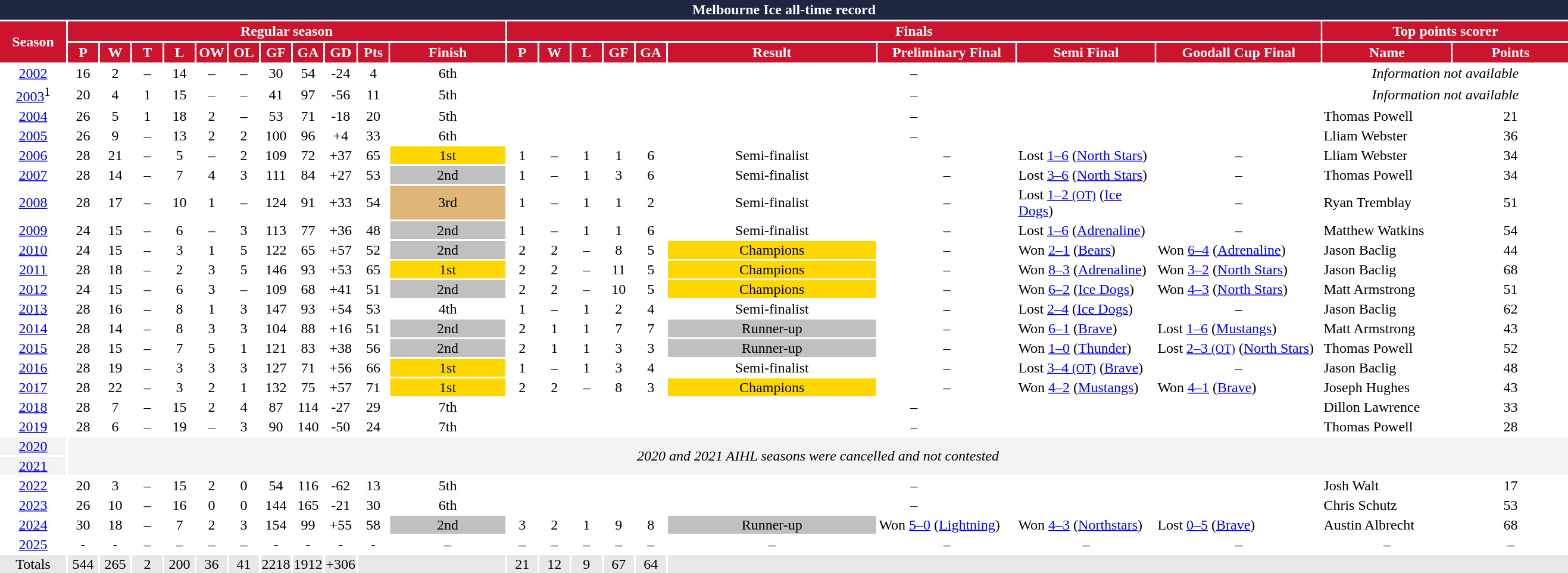<table class="toccolours" style="width:110em;text-align: center">
<tr>
<th colspan="24" style="background:#1f2642;color:white;border:#1f2642 1px solid">Melbourne Ice all-time record</th>
</tr>
<tr>
<th rowspan="2" style="background:#cb152e;color:white;border:#cb152e 1px solid; width: 70px">Season</th>
<th colspan="11" style="background:#cb152e;color:white;border:#cb152e 1px solid">Regular season</th>
<th colspan="9" style="background:#cb152e;color:white;border:#cb152e 1px solid">Finals</th>
<th colspan="2" style="background:#cb152e;color:white;border:#cb152e 1px solid">Top points scorer</th>
</tr>
<tr>
<th style="background:#cb152e;color:white;border:#cb152e 1px solid; width: 30px">P</th>
<th style="background:#cb152e;color:white;border:#cb152e 1px solid; width: 30px">W</th>
<th style="background:#cb152e;color:white;border:#cb152e 1px solid; width: 30px">T</th>
<th style="background:#cb152e;color:white;border:#cb152e 1px solid; width: 30px">L</th>
<th style="background:#cb152e;color:white;border:#cb152e 1px solid; width: 30px">OW</th>
<th style="background:#cb152e;color:white;border:#cb152e 1px solid; width: 30px">OL</th>
<th style="background:#cb152e;color:white;border:#cb152e 1px solid; width: 30px">GF</th>
<th style="background:#cb152e;color:white;border:#cb152e 1px solid; width: 30px">GA</th>
<th style="background:#cb152e;color:white;border:#cb152e 1px solid; width: 30px">GD</th>
<th style="background:#cb152e;color:white;border:#cb152e 1px solid; width: 30px">Pts</th>
<th style="background:#cb152e;color:white;border:#cb152e 1px solid">Finish</th>
<th style="background:#cb152e;color:white;border:#cb152e 1px solid; width: 30px">P</th>
<th style="background:#cb152e;color:white;border:#cb152e 1px solid; width: 30px">W</th>
<th style="background:#cb152e;color:white;border:#cb152e 1px solid; width: 30px">L</th>
<th style="background:#cb152e;color:white;border:#cb152e 1px solid; width: 30px">GF</th>
<th style="background:#cb152e;color:white;border:#cb152e 1px solid; width: 30px">GA</th>
<th style="background:#cb152e;color:white;border:#cb152e 1px solid">Result</th>
<th style="background:#cb152e;color:white;border:#cb152e 1px solid; width: 150px">Preliminary Final</th>
<th style="background:#cb152e;color:white;border:#cb152e 1px solid; width: 150px">Semi Final</th>
<th style="background:#cb152e;color:white;border:#cb152e 1px solid; width: 180px">Goodall Cup Final</th>
<th style="background:#cb152e;color:white;border:#cb152e 1px solid; width: 140px">Name</th>
<th style="background:#cb152e;color:white;border:#cb152e 1px solid">Points</th>
</tr>
<tr>
<td><a href='#'>2002</a></td>
<td>16</td>
<td>2</td>
<td>–</td>
<td>14</td>
<td>–</td>
<td>–</td>
<td>30</td>
<td>54</td>
<td>-24</td>
<td>4</td>
<td>6th</td>
<td colspan="9">–</td>
<td colspan="2"><em>Information not available</em></td>
</tr>
<tr>
<td><a href='#'>2003</a><sup>1</sup></td>
<td>20</td>
<td>4</td>
<td>1</td>
<td>15</td>
<td>–</td>
<td>–</td>
<td>41</td>
<td>97</td>
<td>-56</td>
<td>11</td>
<td>5th</td>
<td colspan="9">–</td>
<td colspan="2"><em>Information not available</em></td>
</tr>
<tr>
<td><a href='#'>2004</a></td>
<td>26</td>
<td>5</td>
<td>1</td>
<td>18</td>
<td>2</td>
<td>–</td>
<td>53</td>
<td>71</td>
<td>-18</td>
<td>20</td>
<td>5th</td>
<td colspan="9">–</td>
<td align="left"> Thomas Powell</td>
<td>21</td>
</tr>
<tr>
<td><a href='#'>2005</a></td>
<td>26</td>
<td>9</td>
<td>–</td>
<td>13</td>
<td>2</td>
<td>2</td>
<td>100</td>
<td>96</td>
<td>+4</td>
<td>33</td>
<td>6th</td>
<td colspan="9">–</td>
<td align="left"> Lliam Webster</td>
<td>36</td>
</tr>
<tr>
<td><a href='#'>2006</a></td>
<td>28</td>
<td>21</td>
<td>–</td>
<td>5</td>
<td>–</td>
<td>2</td>
<td>109</td>
<td>72</td>
<td>+37</td>
<td>65</td>
<td bgcolor="gold">1st</td>
<td>1</td>
<td>–</td>
<td>1</td>
<td>1</td>
<td>6</td>
<td>Semi-finalist</td>
<td>–</td>
<td align="left">Lost <a href='#'>1–6</a> (<a href='#'>North Stars</a>)</td>
<td>–</td>
<td align="left"> Lliam Webster</td>
<td>34</td>
</tr>
<tr>
<td><a href='#'>2007</a></td>
<td>28</td>
<td>14</td>
<td>–</td>
<td>7</td>
<td>4</td>
<td>3</td>
<td>111</td>
<td>84</td>
<td>+27</td>
<td>53</td>
<td bgcolor="silver">2nd</td>
<td>1</td>
<td>–</td>
<td>1</td>
<td>3</td>
<td>6</td>
<td>Semi-finalist</td>
<td>–</td>
<td align="left">Lost <a href='#'>3–6</a> (<a href='#'>North Stars</a>)</td>
<td>–</td>
<td align="left"> Thomas Powell</td>
<td>34</td>
</tr>
<tr>
<td><a href='#'>2008</a></td>
<td>28</td>
<td>17</td>
<td>–</td>
<td>10</td>
<td>1</td>
<td>–</td>
<td>124</td>
<td>91</td>
<td>+33</td>
<td>54</td>
<td bgcolor="#deb678">3rd</td>
<td>1</td>
<td>–</td>
<td>1</td>
<td>1</td>
<td>2</td>
<td>Semi-finalist</td>
<td>–</td>
<td align="left">Lost <a href='#'>1–2 <small>(OT)</small></a> (<a href='#'>Ice Dogs</a>)</td>
<td>–</td>
<td align="left"> Ryan Tremblay</td>
<td>51</td>
</tr>
<tr>
<td><a href='#'>2009</a></td>
<td>24</td>
<td>15</td>
<td>–</td>
<td>6</td>
<td>–</td>
<td>3</td>
<td>113</td>
<td>77</td>
<td>+36</td>
<td>48</td>
<td bgcolor="silver">2nd</td>
<td>1</td>
<td>–</td>
<td>1</td>
<td>1</td>
<td>6</td>
<td>Semi-finalist</td>
<td>–</td>
<td align="left">Lost <a href='#'>1–6</a> (<a href='#'>Adrenaline</a>)</td>
<td>–</td>
<td align="left"> Matthew Watkins</td>
<td>54</td>
</tr>
<tr>
<td><a href='#'>2010</a></td>
<td>24</td>
<td>15</td>
<td>–</td>
<td>3</td>
<td>1</td>
<td>5</td>
<td>122</td>
<td>65</td>
<td>+57</td>
<td>52</td>
<td bgcolor="silver">2nd</td>
<td>2</td>
<td>2</td>
<td>–</td>
<td>8</td>
<td>5</td>
<td bgcolor="gold">Champions</td>
<td>–</td>
<td align="left">Won <a href='#'>2–1</a> (<a href='#'>Bears</a>)</td>
<td align="left">Won <a href='#'>6–4</a> (<a href='#'>Adrenaline</a>)</td>
<td align="left"> Jason Baclig</td>
<td>44</td>
</tr>
<tr>
<td><a href='#'>2011</a></td>
<td>28</td>
<td>18</td>
<td>–</td>
<td>2</td>
<td>3</td>
<td>5</td>
<td>146</td>
<td>93</td>
<td>+53</td>
<td>65</td>
<td bgcolor="gold">1st</td>
<td>2</td>
<td>2</td>
<td>–</td>
<td>11</td>
<td>5</td>
<td bgcolor="gold">Champions</td>
<td>–</td>
<td align="left">Won <a href='#'>8–3</a> (<a href='#'>Adrenaline</a>)</td>
<td align="left">Won <a href='#'>3–2</a> (<a href='#'>North Stars</a>)</td>
<td align="left"> Jason Baclig</td>
<td>68</td>
</tr>
<tr>
<td><a href='#'>2012</a></td>
<td>24</td>
<td>15</td>
<td>–</td>
<td>6</td>
<td>3</td>
<td>–</td>
<td>109</td>
<td>68</td>
<td>+41</td>
<td>51</td>
<td bgcolor="silver">2nd</td>
<td>2</td>
<td>2</td>
<td>–</td>
<td>10</td>
<td>5</td>
<td bgcolor="gold">Champions</td>
<td>–</td>
<td align="left">Won <a href='#'>6–2</a> (<a href='#'>Ice Dogs</a>)</td>
<td align="left">Won <a href='#'>4–3</a> (<a href='#'>North Stars</a>)</td>
<td align="left"> Matt Armstrong</td>
<td>51</td>
</tr>
<tr>
<td><a href='#'>2013</a></td>
<td>28</td>
<td>16</td>
<td>–</td>
<td>8</td>
<td>1</td>
<td>3</td>
<td>147</td>
<td>93</td>
<td>+54</td>
<td>53</td>
<td>4th</td>
<td>1</td>
<td>–</td>
<td>1</td>
<td>2</td>
<td>4</td>
<td>Semi-finalist</td>
<td>–</td>
<td align="left">Lost <a href='#'>2–4</a> (<a href='#'>Ice Dogs</a>)</td>
<td>–</td>
<td align="left"> Jason Baclig</td>
<td>62</td>
</tr>
<tr>
<td><a href='#'>2014</a></td>
<td>28</td>
<td>14</td>
<td>–</td>
<td>8</td>
<td>3</td>
<td>3</td>
<td>104</td>
<td>88</td>
<td>+16</td>
<td>51</td>
<td bgcolor="silver">2nd</td>
<td>2</td>
<td>1</td>
<td>1</td>
<td>7</td>
<td>7</td>
<td bgcolor="silver">Runner-up</td>
<td>–</td>
<td align="left">Won <a href='#'>6–1</a> (<a href='#'>Brave</a>)</td>
<td align="left">Lost <a href='#'>1–6</a> (<a href='#'>Mustangs</a>)</td>
<td align="left"> Matt Armstrong</td>
<td>43</td>
</tr>
<tr>
<td><a href='#'>2015</a></td>
<td>28</td>
<td>15</td>
<td>–</td>
<td>7</td>
<td>5</td>
<td>1</td>
<td>121</td>
<td>83</td>
<td>+38</td>
<td>56</td>
<td bgcolor="silver">2nd</td>
<td>2</td>
<td>1</td>
<td>1</td>
<td>3</td>
<td>3</td>
<td bgcolor="silver">Runner-up</td>
<td>–</td>
<td align="left">Won <a href='#'>1–0</a> (<a href='#'>Thunder</a>)</td>
<td align="left">Lost <a href='#'>2–3 <small>(OT)</small></a> (<a href='#'>North Stars</a>)</td>
<td align="left"> Thomas Powell</td>
<td>52</td>
</tr>
<tr>
<td><a href='#'>2016</a></td>
<td>28</td>
<td>19</td>
<td>–</td>
<td>3</td>
<td>3</td>
<td>3</td>
<td>127</td>
<td>71</td>
<td>+56</td>
<td>66</td>
<td bgcolor="gold">1st</td>
<td>1</td>
<td>–</td>
<td>1</td>
<td>3</td>
<td>4</td>
<td>Semi-finalist</td>
<td>–</td>
<td align="left">Lost <a href='#'>3–4 <small>(OT)</small></a> (<a href='#'>Brave</a>)</td>
<td>–</td>
<td align="left"> Jason Baclig</td>
<td>48</td>
</tr>
<tr>
<td><a href='#'>2017</a></td>
<td>28</td>
<td>22</td>
<td>–</td>
<td>3</td>
<td>2</td>
<td>1</td>
<td>132</td>
<td>75</td>
<td>+57</td>
<td>71</td>
<td bgcolor="gold">1st</td>
<td>2</td>
<td>2</td>
<td>–</td>
<td>8</td>
<td>3</td>
<td bgcolor="gold">Champions</td>
<td>–</td>
<td align="left">Won <a href='#'>4–2</a> (<a href='#'>Mustangs</a>)</td>
<td align="left">Won <a href='#'>4–1</a> (<a href='#'>Brave</a>)</td>
<td align="left"> Joseph Hughes</td>
<td>43</td>
</tr>
<tr>
<td><a href='#'>2018</a></td>
<td>28</td>
<td>7</td>
<td>–</td>
<td>15</td>
<td>2</td>
<td>4</td>
<td>87</td>
<td>114</td>
<td>-27</td>
<td>29</td>
<td>7th</td>
<td colspan="9">–</td>
<td align="left"> Dillon Lawrence</td>
<td>33</td>
</tr>
<tr>
<td><a href='#'>2019</a></td>
<td>28</td>
<td>6</td>
<td>–</td>
<td>19</td>
<td>–</td>
<td>3</td>
<td>90</td>
<td>140</td>
<td>-50</td>
<td>24</td>
<td>7th</td>
<td colspan="9">–</td>
<td align="left"> Thomas Powell</td>
<td>28</td>
</tr>
<tr>
<td bgcolor="#f5f2f2"><a href='#'>2020</a></td>
<td rowspan="2" colspan=22 bgcolor="#f5f2f2"><em>2020 and 2021 AIHL seasons were cancelled and not contested</em></td>
</tr>
<tr>
<td bgcolor="#f5f2f2"><a href='#'>2021</a></td>
</tr>
<tr>
<td><a href='#'>2022</a></td>
<td>20</td>
<td>3</td>
<td>–</td>
<td>15</td>
<td>2</td>
<td>0</td>
<td>54</td>
<td>116</td>
<td>-62</td>
<td>13</td>
<td>5th</td>
<td colspan="9">–</td>
<td align="left"> Josh Walt</td>
<td>17</td>
</tr>
<tr>
<td><a href='#'>2023</a></td>
<td>26</td>
<td>10</td>
<td>–</td>
<td>16</td>
<td>0</td>
<td>0</td>
<td>144</td>
<td>165</td>
<td>-21</td>
<td>30</td>
<td>6th</td>
<td colspan="9">–</td>
<td align="left"> Chris Schutz</td>
<td>53</td>
</tr>
<tr>
<td><a href='#'>2024</a></td>
<td>30</td>
<td>18</td>
<td>–</td>
<td>7</td>
<td>2</td>
<td>3</td>
<td>154</td>
<td>99</td>
<td>+55</td>
<td>58</td>
<td bgcolor="silver">2nd</td>
<td>3</td>
<td>2</td>
<td>1</td>
<td>9</td>
<td>8</td>
<td bgcolor="silver">Runner-up</td>
<td align="left">Won <a href='#'>5–0</a> (<a href='#'>Lightning</a>)</td>
<td align="left">Won <a href='#'>4–3</a> (<a href='#'>Northstars</a>)</td>
<td align="left">Lost <a href='#'>0–5</a> (<a href='#'>Brave</a>)</td>
<td align="left"> Austin Albrecht</td>
<td>68</td>
</tr>
<tr>
<td><a href='#'>2025</a></td>
<td>-</td>
<td>-</td>
<td>–</td>
<td>–</td>
<td>–</td>
<td>–</td>
<td>-</td>
<td>-</td>
<td>-</td>
<td>-</td>
<td>–</td>
<td>–</td>
<td>–</td>
<td>–</td>
<td>–</td>
<td>–</td>
<td>–</td>
<td>–</td>
<td>–</td>
<td>–</td>
<td>–</td>
<td>–</td>
</tr>
<tr>
<td bgcolor="#e8e8e8">Totals</td>
<td bgcolor="#e8e8e8">544</td>
<td bgcolor="#e8e8e8">265</td>
<td bgcolor="#e8e8e8">2</td>
<td bgcolor="#e8e8e8">200</td>
<td bgcolor="#e8e8e8">36</td>
<td bgcolor="#e8e8e8">41</td>
<td bgcolor="#e8e8e8">2218</td>
<td bgcolor="#e8e8e8">1912</td>
<td bgcolor="#e8e8e8">+306</td>
<td colspan=2 bgcolor="#e8e8e8"></td>
<td bgcolor="#e8e8e8">21</td>
<td bgcolor="#e8e8e8">12</td>
<td bgcolor="#e8e8e8">9</td>
<td bgcolor="#e8e8e8">67</td>
<td bgcolor="#e8e8e8">64</td>
<td colspan=6 bgcolor="#e8e8e8"></td>
</tr>
<tr>
</tr>
</table>
